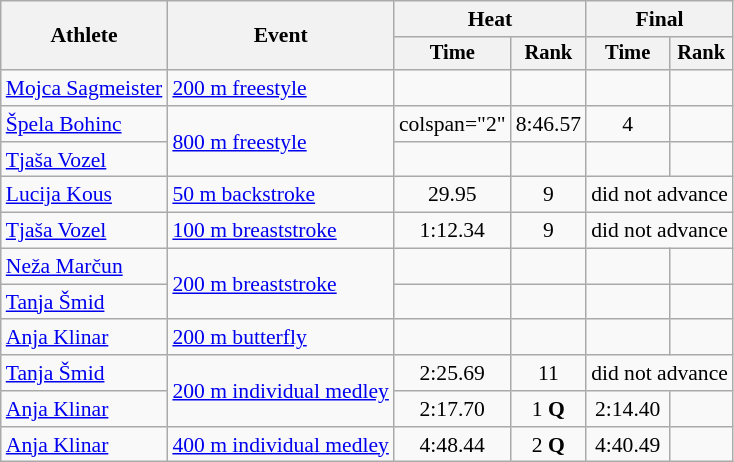<table class=wikitable style="font-size:90%">
<tr>
<th rowspan="2">Athlete</th>
<th rowspan="2">Event</th>
<th colspan="2">Heat</th>
<th colspan="2">Final</th>
</tr>
<tr style="font-size:95%">
<th>Time</th>
<th>Rank</th>
<th>Time</th>
<th>Rank</th>
</tr>
<tr align=center>
<td align=left><a href='#'>Mojca Sagmeister</a></td>
<td align=left><a href='#'>200 m freestyle</a></td>
<td></td>
<td></td>
<td></td>
<td></td>
</tr>
<tr align=center>
<td align=left><a href='#'>Špela Bohinc</a></td>
<td align=left rowspan=2><a href='#'>800 m freestyle</a></td>
<td>colspan="2" </td>
<td>8:46.57</td>
<td>4</td>
</tr>
<tr align=center>
<td align=left><a href='#'>Tjaša Vozel</a></td>
<td></td>
<td></td>
<td></td>
<td></td>
</tr>
<tr align=center>
<td align=left><a href='#'>Lucija Kous</a></td>
<td align=left><a href='#'>50 m backstroke</a></td>
<td>29.95</td>
<td>9</td>
<td colspan="2">did not advance</td>
</tr>
<tr align=center>
<td align=left><a href='#'>Tjaša Vozel</a></td>
<td align=left><a href='#'>100 m breaststroke</a></td>
<td>1:12.34</td>
<td>9</td>
<td colspan="2">did not advance</td>
</tr>
<tr align=center>
<td align=left><a href='#'>Neža Marčun</a></td>
<td align=left rowspan=2><a href='#'>200 m breaststroke</a></td>
<td></td>
<td></td>
<td></td>
<td></td>
</tr>
<tr align=center>
<td align=left><a href='#'>Tanja Šmid</a></td>
<td></td>
<td></td>
<td></td>
<td></td>
</tr>
<tr align=center>
<td align=left><a href='#'>Anja Klinar</a></td>
<td align=left><a href='#'>200 m butterfly</a></td>
<td></td>
<td></td>
<td></td>
<td></td>
</tr>
<tr align=center>
<td align=left><a href='#'>Tanja Šmid</a></td>
<td align=left rowspan=2><a href='#'>200 m individual medley</a></td>
<td>2:25.69</td>
<td>11</td>
<td colspan="2">did not advance</td>
</tr>
<tr align=center>
<td align=left><a href='#'>Anja Klinar</a></td>
<td>2:17.70</td>
<td>1 <strong>Q</strong></td>
<td>2:14.40</td>
<td></td>
</tr>
<tr align=center>
<td align=left><a href='#'>Anja Klinar</a></td>
<td align=left><a href='#'>400 m individual medley</a></td>
<td>4:48.44</td>
<td>2 <strong>Q</strong></td>
<td>4:40.49</td>
<td></td>
</tr>
</table>
